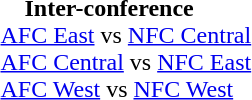<table border=0 style="margin: 0 0 0 1.5;">
<tr valign="top">
<td><br>    <strong>Inter-conference</strong><br>
<a href='#'>AFC East</a> vs <a href='#'>NFC Central</a><br>
<a href='#'>AFC Central</a> vs <a href='#'>NFC East</a><br>
<a href='#'>AFC West</a> vs <a href='#'>NFC West</a><br></td>
<td style="padding-left:40px;"></td>
</tr>
</table>
